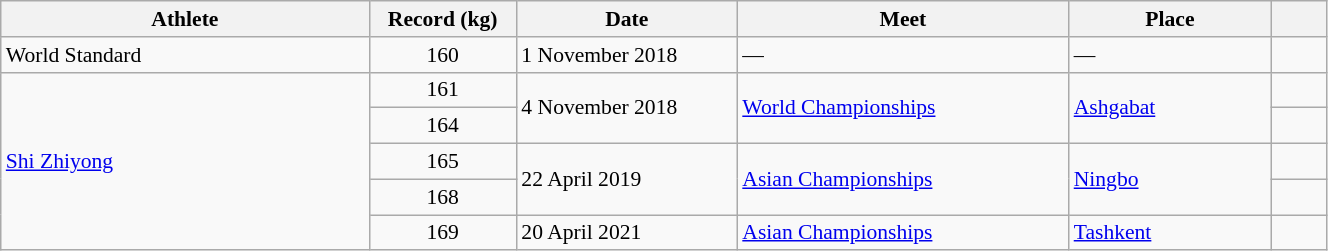<table class="wikitable" style="font-size:90%; width: 70%;">
<tr>
<th width=20%>Athlete</th>
<th width=8%>Record (kg)</th>
<th width=12%>Date</th>
<th width=18%>Meet</th>
<th width=11%>Place</th>
<th width=3%></th>
</tr>
<tr>
<td>World Standard</td>
<td align="center">160</td>
<td>1 November 2018</td>
<td>—</td>
<td>—</td>
<td></td>
</tr>
<tr>
<td rowspan=5> <a href='#'>Shi Zhiyong</a></td>
<td align="center">161</td>
<td rowspan=2>4 November 2018</td>
<td rowspan=2><a href='#'>World Championships</a></td>
<td rowspan=2><a href='#'>Ashgabat</a></td>
<td></td>
</tr>
<tr>
<td align="center">164</td>
<td></td>
</tr>
<tr>
<td align="center">165</td>
<td rowspan=2>22 April 2019</td>
<td rowspan=2><a href='#'>Asian Championships</a></td>
<td rowspan=2><a href='#'>Ningbo</a></td>
<td></td>
</tr>
<tr>
<td align="center">168</td>
<td></td>
</tr>
<tr>
<td align="center">169</td>
<td>20 April 2021</td>
<td><a href='#'>Asian Championships</a></td>
<td><a href='#'>Tashkent</a></td>
<td></td>
</tr>
</table>
